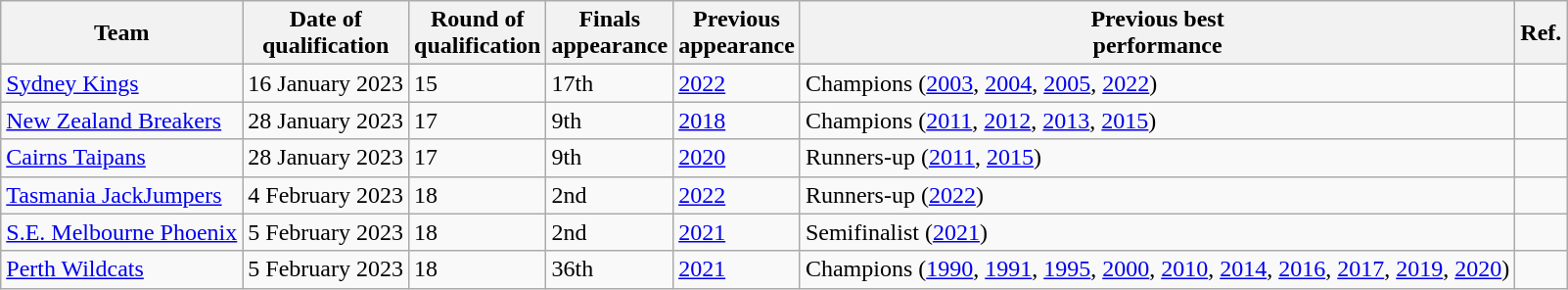<table class="wikitable" style="text-align:left">
<tr>
<th>Team</th>
<th>Date of<br>qualification</th>
<th>Round of<br>qualification</th>
<th>Finals<br>appearance</th>
<th>Previous<br>appearance</th>
<th>Previous best<br>performance</th>
<th>Ref.</th>
</tr>
<tr>
<td><a href='#'>Sydney Kings</a></td>
<td>16 January 2023</td>
<td>15</td>
<td>17th</td>
<td><a href='#'>2022</a></td>
<td>Champions (<a href='#'>2003</a>, <a href='#'>2004</a>, <a href='#'>2005</a>, <a href='#'>2022</a>)</td>
<td></td>
</tr>
<tr>
<td><a href='#'>New Zealand Breakers</a></td>
<td>28 January 2023</td>
<td>17</td>
<td>9th</td>
<td><a href='#'>2018</a></td>
<td>Champions (<a href='#'>2011</a>, <a href='#'>2012</a>, <a href='#'>2013</a>, <a href='#'>2015</a>)</td>
<td></td>
</tr>
<tr>
<td><a href='#'>Cairns Taipans</a></td>
<td>28 January 2023</td>
<td>17</td>
<td>9th</td>
<td><a href='#'>2020</a></td>
<td>Runners-up (<a href='#'>2011</a>, <a href='#'>2015</a>)</td>
<td></td>
</tr>
<tr>
<td><a href='#'>Tasmania JackJumpers</a></td>
<td>4 February 2023</td>
<td>18</td>
<td>2nd</td>
<td><a href='#'>2022</a></td>
<td>Runners-up (<a href='#'>2022</a>)</td>
<td></td>
</tr>
<tr>
<td><a href='#'>S.E. Melbourne Phoenix</a></td>
<td>5 February 2023</td>
<td>18</td>
<td>2nd</td>
<td><a href='#'>2021</a></td>
<td>Semifinalist (<a href='#'>2021</a>)</td>
<td></td>
</tr>
<tr>
<td><a href='#'>Perth Wildcats</a></td>
<td>5 February 2023</td>
<td>18</td>
<td>36th</td>
<td><a href='#'>2021</a></td>
<td>Champions (<a href='#'>1990</a>, <a href='#'>1991</a>, <a href='#'>1995</a>, <a href='#'>2000</a>, <a href='#'>2010</a>, <a href='#'>2014</a>, <a href='#'>2016</a>, <a href='#'>2017</a>, <a href='#'>2019</a>, <a href='#'>2020</a>)</td>
<td></td>
</tr>
</table>
